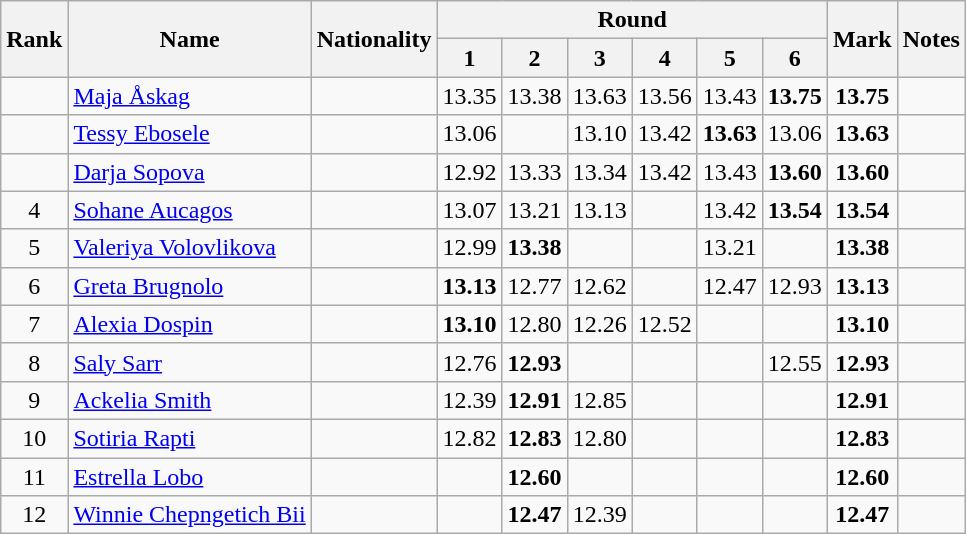<table class="wikitable sortable" style="text-align:center">
<tr>
<th rowspan=2>Rank</th>
<th rowspan=2>Name</th>
<th rowspan=2>Nationality</th>
<th colspan=6>Round</th>
<th rowspan=2>Mark</th>
<th rowspan=2>Notes</th>
</tr>
<tr>
<th>1</th>
<th>2</th>
<th>3</th>
<th>4</th>
<th>5</th>
<th>6</th>
</tr>
<tr>
<td></td>
<td align=left><a href='#'>Maja Åskag</a></td>
<td align=left></td>
<td>13.35</td>
<td>13.38</td>
<td>13.63</td>
<td>13.56</td>
<td>13.43</td>
<td><strong>13.75</strong></td>
<td><strong>13.75</strong></td>
<td></td>
</tr>
<tr>
<td></td>
<td align=left><a href='#'>Tessy Ebosele</a></td>
<td align=left></td>
<td>13.06</td>
<td></td>
<td>13.10</td>
<td>13.42</td>
<td><strong>13.63</strong></td>
<td>13.06</td>
<td><strong>13.63</strong></td>
<td></td>
</tr>
<tr>
<td></td>
<td align=left><a href='#'>Darja Sopova</a></td>
<td align=left></td>
<td>12.92</td>
<td>13.33</td>
<td>13.34</td>
<td>13.42</td>
<td>13.43</td>
<td><strong>13.60</strong></td>
<td><strong>13.60</strong></td>
<td></td>
</tr>
<tr>
<td>4</td>
<td align=left><a href='#'>Sohane Aucagos</a></td>
<td align=left></td>
<td>13.07</td>
<td>13.21</td>
<td>13.13</td>
<td></td>
<td>13.42</td>
<td><strong>13.54</strong></td>
<td><strong>13.54</strong></td>
<td></td>
</tr>
<tr>
<td>5</td>
<td align=left><a href='#'>Valeriya Volovlikova</a></td>
<td align=left></td>
<td>12.99</td>
<td><strong>13.38</strong></td>
<td></td>
<td></td>
<td>13.21</td>
<td></td>
<td><strong>13.38</strong></td>
<td></td>
</tr>
<tr>
<td>6</td>
<td align=left><a href='#'>Greta Brugnolo</a></td>
<td align=left></td>
<td><strong>13.13</strong></td>
<td>12.77</td>
<td>12.62</td>
<td></td>
<td>12.47</td>
<td>12.93</td>
<td><strong>13.13</strong></td>
<td></td>
</tr>
<tr>
<td>7</td>
<td align=left><a href='#'>Alexia Dospin</a></td>
<td align=left></td>
<td><strong>13.10</strong></td>
<td>12.80</td>
<td>12.26</td>
<td>12.52</td>
<td></td>
<td></td>
<td><strong>13.10</strong></td>
<td></td>
</tr>
<tr>
<td>8</td>
<td align=left><a href='#'>Saly Sarr</a></td>
<td align=left></td>
<td>12.76</td>
<td><strong>12.93</strong></td>
<td></td>
<td></td>
<td></td>
<td>12.55</td>
<td><strong>12.93</strong></td>
<td></td>
</tr>
<tr>
<td>9</td>
<td align=left><a href='#'>Ackelia Smith</a></td>
<td align=left></td>
<td>12.39</td>
<td><strong>12.91</strong></td>
<td>12.85</td>
<td></td>
<td></td>
<td></td>
<td><strong>12.91</strong></td>
<td></td>
</tr>
<tr>
<td>10</td>
<td align=left><a href='#'>Sotiria Rapti</a></td>
<td align=left></td>
<td>12.82</td>
<td><strong>12.83</strong></td>
<td>12.80</td>
<td></td>
<td></td>
<td></td>
<td><strong>12.83</strong></td>
<td></td>
</tr>
<tr>
<td>11</td>
<td align=left><a href='#'>Estrella Lobo</a></td>
<td align=left></td>
<td></td>
<td><strong>12.60</strong></td>
<td></td>
<td></td>
<td></td>
<td></td>
<td><strong>12.60</strong></td>
<td></td>
</tr>
<tr>
<td>12</td>
<td align=left><a href='#'>Winnie Chepngetich Bii</a></td>
<td align=left></td>
<td></td>
<td><strong>12.47</strong></td>
<td>12.39</td>
<td></td>
<td></td>
<td></td>
<td><strong>12.47</strong></td>
<td></td>
</tr>
</table>
